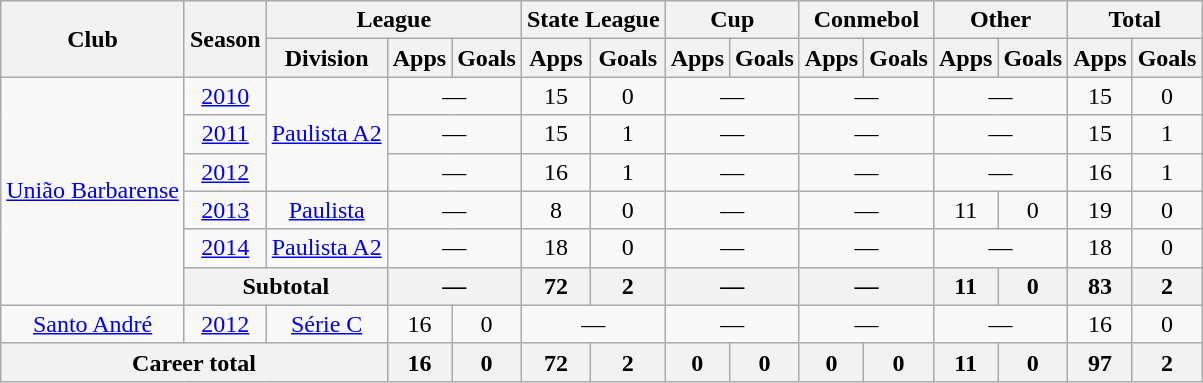<table class="wikitable" style="text-align: center;">
<tr>
<th rowspan="2">Club</th>
<th rowspan="2">Season</th>
<th colspan="3">League</th>
<th colspan="2">State League</th>
<th colspan="2">Cup</th>
<th colspan="2">Conmebol</th>
<th colspan="2">Other</th>
<th colspan="2">Total</th>
</tr>
<tr>
<th>Division</th>
<th>Apps</th>
<th>Goals</th>
<th>Apps</th>
<th>Goals</th>
<th>Apps</th>
<th>Goals</th>
<th>Apps</th>
<th>Goals</th>
<th>Apps</th>
<th>Goals</th>
<th>Apps</th>
<th>Goals</th>
</tr>
<tr>
<td rowspan=6 valign="center"><a href='#'>União Barbarense</a></td>
<td><a href='#'>2010</a></td>
<td rowspan=3><a href='#'>Paulista A2</a></td>
<td colspan="2">—</td>
<td>15</td>
<td>0</td>
<td colspan="2">—</td>
<td colspan="2">—</td>
<td colspan="2">—</td>
<td>15</td>
<td>0</td>
</tr>
<tr>
<td><a href='#'>2011</a></td>
<td colspan="2">—</td>
<td>15</td>
<td>1</td>
<td colspan="2">—</td>
<td colspan="2">—</td>
<td colspan="2">—</td>
<td>15</td>
<td>1</td>
</tr>
<tr>
<td><a href='#'>2012</a></td>
<td colspan="2">—</td>
<td>16</td>
<td>1</td>
<td colspan="2">—</td>
<td colspan="2">—</td>
<td colspan="2">—</td>
<td>16</td>
<td>1</td>
</tr>
<tr>
<td><a href='#'>2013</a></td>
<td><a href='#'>Paulista</a></td>
<td colspan="2">—</td>
<td>8</td>
<td>0</td>
<td colspan="2">—</td>
<td colspan="2">—</td>
<td>11</td>
<td>0</td>
<td>19</td>
<td>0</td>
</tr>
<tr>
<td><a href='#'>2014</a></td>
<td><a href='#'>Paulista A2</a></td>
<td colspan="2">—</td>
<td>18</td>
<td>0</td>
<td colspan="2">—</td>
<td colspan="2">—</td>
<td colspan="2">—</td>
<td>18</td>
<td>0</td>
</tr>
<tr>
<th colspan="2"><strong>Subtotal</strong></th>
<th colspan="2">—</th>
<th>72</th>
<th>2</th>
<th colspan="2">—</th>
<th colspan="2">—</th>
<th>11</th>
<th>0</th>
<th>83</th>
<th>2</th>
</tr>
<tr>
<td valign="center"><a href='#'>Santo André</a></td>
<td><a href='#'>2012</a></td>
<td><a href='#'>Série C</a></td>
<td>16</td>
<td>0</td>
<td colspan="2">—</td>
<td colspan="2">—</td>
<td colspan="2">—</td>
<td colspan="2">—</td>
<td>16</td>
<td>0</td>
</tr>
<tr>
<th colspan="3"><strong>Career total</strong></th>
<th>16</th>
<th>0</th>
<th>72</th>
<th>2</th>
<th>0</th>
<th>0</th>
<th>0</th>
<th>0</th>
<th>11</th>
<th>0</th>
<th>97</th>
<th>2</th>
</tr>
</table>
